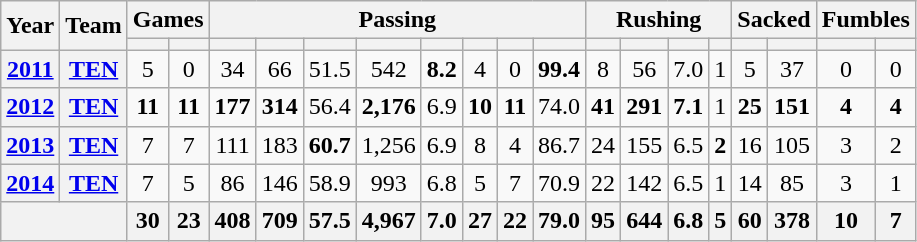<table class="wikitable" style="text-align:center;">
<tr>
<th rowspan="2">Year</th>
<th rowspan="2">Team</th>
<th colspan="2">Games</th>
<th colspan="8">Passing</th>
<th colspan="4">Rushing</th>
<th colspan="2">Sacked</th>
<th colspan="2">Fumbles</th>
</tr>
<tr>
<th></th>
<th></th>
<th></th>
<th></th>
<th></th>
<th></th>
<th></th>
<th></th>
<th></th>
<th></th>
<th></th>
<th></th>
<th></th>
<th></th>
<th></th>
<th></th>
<th></th>
<th></th>
</tr>
<tr>
<th><a href='#'>2011</a></th>
<th><a href='#'>TEN</a></th>
<td>5</td>
<td>0</td>
<td>34</td>
<td>66</td>
<td>51.5</td>
<td>542</td>
<td><strong>8.2</strong></td>
<td>4</td>
<td>0</td>
<td><strong>99.4</strong></td>
<td>8</td>
<td>56</td>
<td>7.0</td>
<td>1</td>
<td>5</td>
<td>37</td>
<td>0</td>
<td>0</td>
</tr>
<tr>
<th><a href='#'>2012</a></th>
<th><a href='#'>TEN</a></th>
<td><strong>11</strong></td>
<td><strong>11</strong></td>
<td><strong>177</strong></td>
<td><strong>314</strong></td>
<td>56.4</td>
<td><strong>2,176</strong></td>
<td>6.9</td>
<td><strong>10</strong></td>
<td><strong>11</strong></td>
<td>74.0</td>
<td><strong>41</strong></td>
<td><strong>291</strong></td>
<td><strong>7.1</strong></td>
<td>1</td>
<td><strong>25</strong></td>
<td><strong>151</strong></td>
<td><strong>4</strong></td>
<td><strong>4</strong></td>
</tr>
<tr>
<th><a href='#'>2013</a></th>
<th><a href='#'>TEN</a></th>
<td>7</td>
<td>7</td>
<td>111</td>
<td>183</td>
<td><strong>60.7</strong></td>
<td>1,256</td>
<td>6.9</td>
<td>8</td>
<td>4</td>
<td>86.7</td>
<td>24</td>
<td>155</td>
<td>6.5</td>
<td><strong>2</strong></td>
<td>16</td>
<td>105</td>
<td>3</td>
<td>2</td>
</tr>
<tr>
<th><a href='#'>2014</a></th>
<th><a href='#'>TEN</a></th>
<td>7</td>
<td>5</td>
<td>86</td>
<td>146</td>
<td>58.9</td>
<td>993</td>
<td>6.8</td>
<td>5</td>
<td>7</td>
<td>70.9</td>
<td>22</td>
<td>142</td>
<td>6.5</td>
<td>1</td>
<td>14</td>
<td>85</td>
<td>3</td>
<td>1</td>
</tr>
<tr>
<th colspan="2"></th>
<th>30</th>
<th>23</th>
<th>408</th>
<th>709</th>
<th>57.5</th>
<th>4,967</th>
<th>7.0</th>
<th>27</th>
<th>22</th>
<th>79.0</th>
<th>95</th>
<th>644</th>
<th>6.8</th>
<th>5</th>
<th>60</th>
<th>378</th>
<th>10</th>
<th>7</th>
</tr>
</table>
